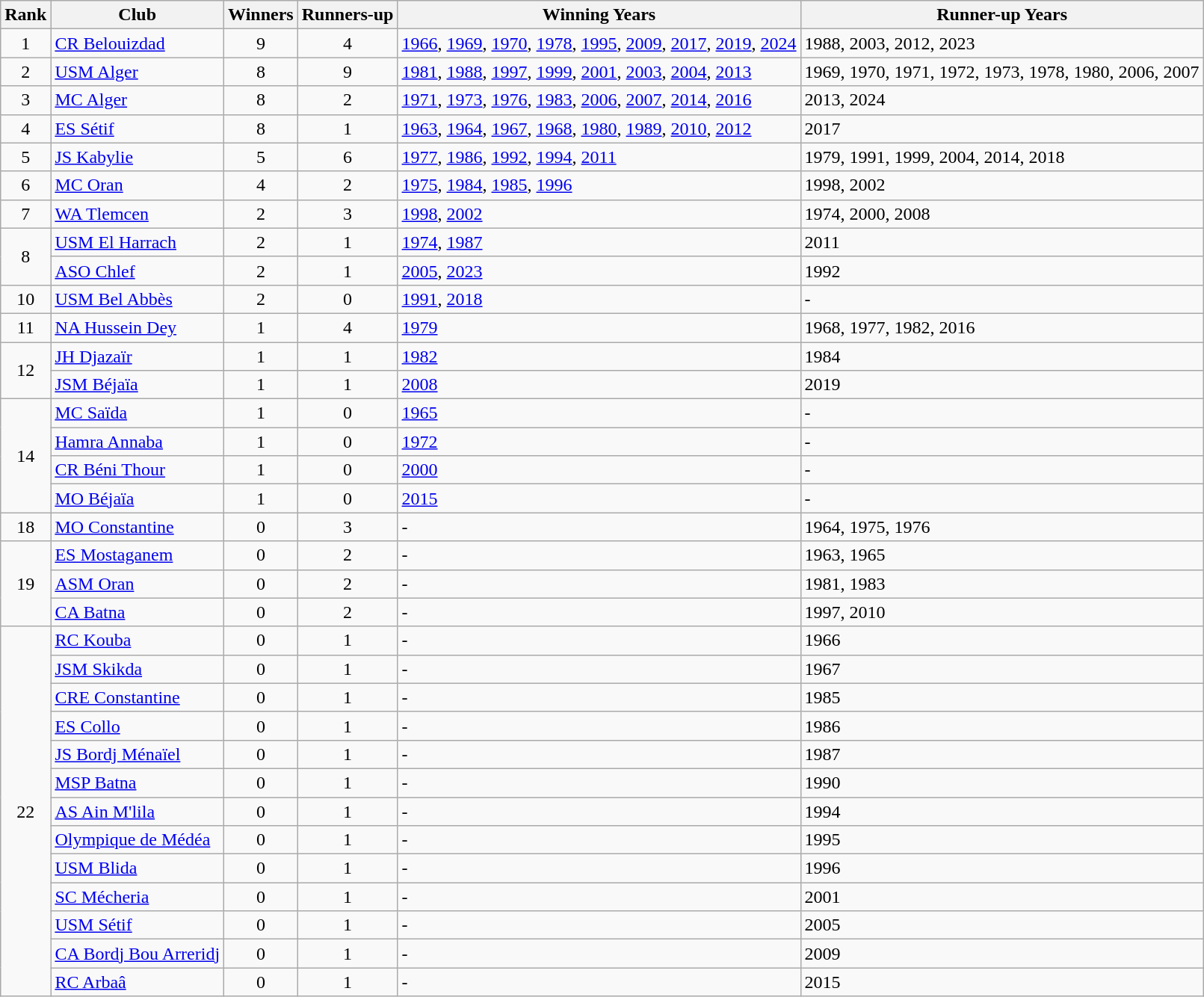<table class="wikitable sortable">
<tr>
<th>Rank</th>
<th>Club</th>
<th>Winners</th>
<th>Runners-up</th>
<th>Winning Years</th>
<th>Runner-up Years</th>
</tr>
<tr>
<td align="center">1</td>
<td><a href='#'>CR Belouizdad</a></td>
<td align="center">9</td>
<td align="center">4</td>
<td><a href='#'>1966</a>, <a href='#'>1969</a>, <a href='#'>1970</a>, <a href='#'>1978</a>, <a href='#'>1995</a>, <a href='#'>2009</a>, <a href='#'>2017</a>, <a href='#'>2019</a>, <a href='#'>2024</a></td>
<td>1988, 2003, 2012, 2023</td>
</tr>
<tr>
<td align="center">2</td>
<td><a href='#'>USM Alger</a></td>
<td align="center">8</td>
<td align="center">9</td>
<td><a href='#'>1981</a>, <a href='#'>1988</a>, <a href='#'>1997</a>, <a href='#'>1999</a>, <a href='#'>2001</a>, <a href='#'>2003</a>, <a href='#'>2004</a>, <a href='#'>2013</a></td>
<td>1969, 1970, 1971, 1972, 1973, 1978, 1980, 2006, 2007</td>
</tr>
<tr>
<td align="center">3</td>
<td><a href='#'>MC Alger</a></td>
<td align="center">8</td>
<td align="center">2</td>
<td><a href='#'>1971</a>, <a href='#'>1973</a>, <a href='#'>1976</a>, <a href='#'>1983</a>, <a href='#'>2006</a>, <a href='#'>2007</a>, <a href='#'>2014</a>, <a href='#'>2016</a></td>
<td>2013, 2024</td>
</tr>
<tr>
<td align="center">4</td>
<td><a href='#'>ES Sétif</a></td>
<td align="center">8</td>
<td align="center">1</td>
<td><a href='#'>1963</a>, <a href='#'>1964</a>, <a href='#'>1967</a>, <a href='#'>1968</a>, <a href='#'>1980</a>, <a href='#'>1989</a>, <a href='#'>2010</a>, <a href='#'>2012</a></td>
<td>2017</td>
</tr>
<tr>
<td align="center">5</td>
<td><a href='#'>JS Kabylie</a></td>
<td align="center">5</td>
<td align="center">6</td>
<td><a href='#'>1977</a>, <a href='#'>1986</a>, <a href='#'>1992</a>, <a href='#'>1994</a>, <a href='#'>2011</a></td>
<td>1979, 1991, 1999, 2004, 2014, 2018</td>
</tr>
<tr>
<td align="center">6</td>
<td><a href='#'>MC Oran</a></td>
<td align="center">4</td>
<td align="center">2</td>
<td><a href='#'>1975</a>, <a href='#'>1984</a>, <a href='#'>1985</a>, <a href='#'>1996</a></td>
<td>1998, 2002</td>
</tr>
<tr>
<td align="center">7</td>
<td><a href='#'>WA Tlemcen</a></td>
<td align="center">2</td>
<td align="center">3</td>
<td><a href='#'>1998</a>, <a href='#'>2002</a></td>
<td>1974, 2000, 2008</td>
</tr>
<tr>
<td align="center" rowspan=2>8</td>
<td><a href='#'>USM El Harrach</a></td>
<td align="center">2</td>
<td align="center">1</td>
<td><a href='#'>1974</a>, <a href='#'>1987</a></td>
<td>2011</td>
</tr>
<tr>
<td><a href='#'>ASO Chlef</a></td>
<td align="center">2</td>
<td align="center">1</td>
<td><a href='#'>2005</a>, <a href='#'>2023</a></td>
<td>1992</td>
</tr>
<tr>
<td align="center">10</td>
<td><a href='#'>USM Bel Abbès</a></td>
<td align="center">2</td>
<td align="center">0</td>
<td><a href='#'>1991</a>, <a href='#'>2018</a></td>
<td>-</td>
</tr>
<tr>
<td align="center">11</td>
<td><a href='#'>NA Hussein Dey</a></td>
<td align="center">1</td>
<td align="center">4</td>
<td><a href='#'>1979</a></td>
<td>1968, 1977, 1982, 2016</td>
</tr>
<tr>
<td align="center" rowspan=2>12</td>
<td><a href='#'>JH Djazaïr</a></td>
<td align="center">1</td>
<td align="center">1</td>
<td><a href='#'>1982</a></td>
<td>1984</td>
</tr>
<tr>
<td><a href='#'>JSM Béjaïa</a></td>
<td align="center">1</td>
<td align="center">1</td>
<td><a href='#'>2008</a></td>
<td>2019</td>
</tr>
<tr>
<td align="center" rowspan="4">14</td>
<td><a href='#'>MC Saïda</a></td>
<td align="center">1</td>
<td align="center">0</td>
<td><a href='#'>1965</a></td>
<td>-</td>
</tr>
<tr>
<td><a href='#'>Hamra Annaba</a></td>
<td align="center">1</td>
<td align="center">0</td>
<td><a href='#'>1972</a></td>
<td>-</td>
</tr>
<tr>
<td><a href='#'>CR Béni Thour</a></td>
<td align="center">1</td>
<td align="center">0</td>
<td><a href='#'>2000</a></td>
<td>-</td>
</tr>
<tr>
<td><a href='#'>MO Béjaïa</a></td>
<td align="center">1</td>
<td align="center">0</td>
<td><a href='#'>2015</a></td>
<td>-</td>
</tr>
<tr>
<td align="center">18</td>
<td><a href='#'>MO Constantine</a></td>
<td align="center">0</td>
<td align="center">3</td>
<td>-</td>
<td>1964, 1975, 1976</td>
</tr>
<tr>
<td align="center" rowspan="3">19</td>
<td><a href='#'>ES Mostaganem</a></td>
<td align="center">0</td>
<td align="center">2</td>
<td>-</td>
<td>1963, 1965</td>
</tr>
<tr>
<td><a href='#'>ASM Oran</a></td>
<td align="center">0</td>
<td align="center">2</td>
<td>-</td>
<td>1981, 1983</td>
</tr>
<tr>
<td><a href='#'>CA Batna</a></td>
<td align="center">0</td>
<td align="center">2</td>
<td>-</td>
<td>1997, 2010</td>
</tr>
<tr>
<td align="center" rowspan="13">22</td>
<td><a href='#'>RC Kouba</a></td>
<td align="center">0</td>
<td align="center">1</td>
<td>-</td>
<td>1966</td>
</tr>
<tr>
<td><a href='#'>JSM Skikda</a></td>
<td align="center">0</td>
<td align="center">1</td>
<td>-</td>
<td>1967</td>
</tr>
<tr>
<td><a href='#'>CRE Constantine</a></td>
<td align="center">0</td>
<td align="center">1</td>
<td>-</td>
<td>1985</td>
</tr>
<tr>
<td><a href='#'>ES Collo</a></td>
<td align="center">0</td>
<td align="center">1</td>
<td>-</td>
<td>1986</td>
</tr>
<tr>
<td><a href='#'>JS Bordj Ménaïel</a></td>
<td align="center">0</td>
<td align="center">1</td>
<td>-</td>
<td>1987</td>
</tr>
<tr>
<td><a href='#'>MSP Batna</a></td>
<td align="center">0</td>
<td align="center">1</td>
<td>-</td>
<td>1990</td>
</tr>
<tr>
<td><a href='#'>AS Ain M'lila</a></td>
<td align="center">0</td>
<td align="center">1</td>
<td>-</td>
<td>1994</td>
</tr>
<tr>
<td><a href='#'>Olympique de Médéa</a></td>
<td align="center">0</td>
<td align="center">1</td>
<td>-</td>
<td>1995</td>
</tr>
<tr>
<td><a href='#'>USM Blida</a></td>
<td align="center">0</td>
<td align="center">1</td>
<td>-</td>
<td>1996</td>
</tr>
<tr>
<td><a href='#'>SC Mécheria</a></td>
<td align="center">0</td>
<td align="center">1</td>
<td>-</td>
<td>2001</td>
</tr>
<tr>
<td><a href='#'>USM Sétif</a></td>
<td align="center">0</td>
<td align="center">1</td>
<td>-</td>
<td>2005</td>
</tr>
<tr>
<td><a href='#'>CA Bordj Bou Arreridj</a></td>
<td align="center">0</td>
<td align="center">1</td>
<td>-</td>
<td>2009</td>
</tr>
<tr>
<td><a href='#'>RC Arbaâ</a></td>
<td align="center">0</td>
<td align="center">1</td>
<td>-</td>
<td>2015</td>
</tr>
</table>
